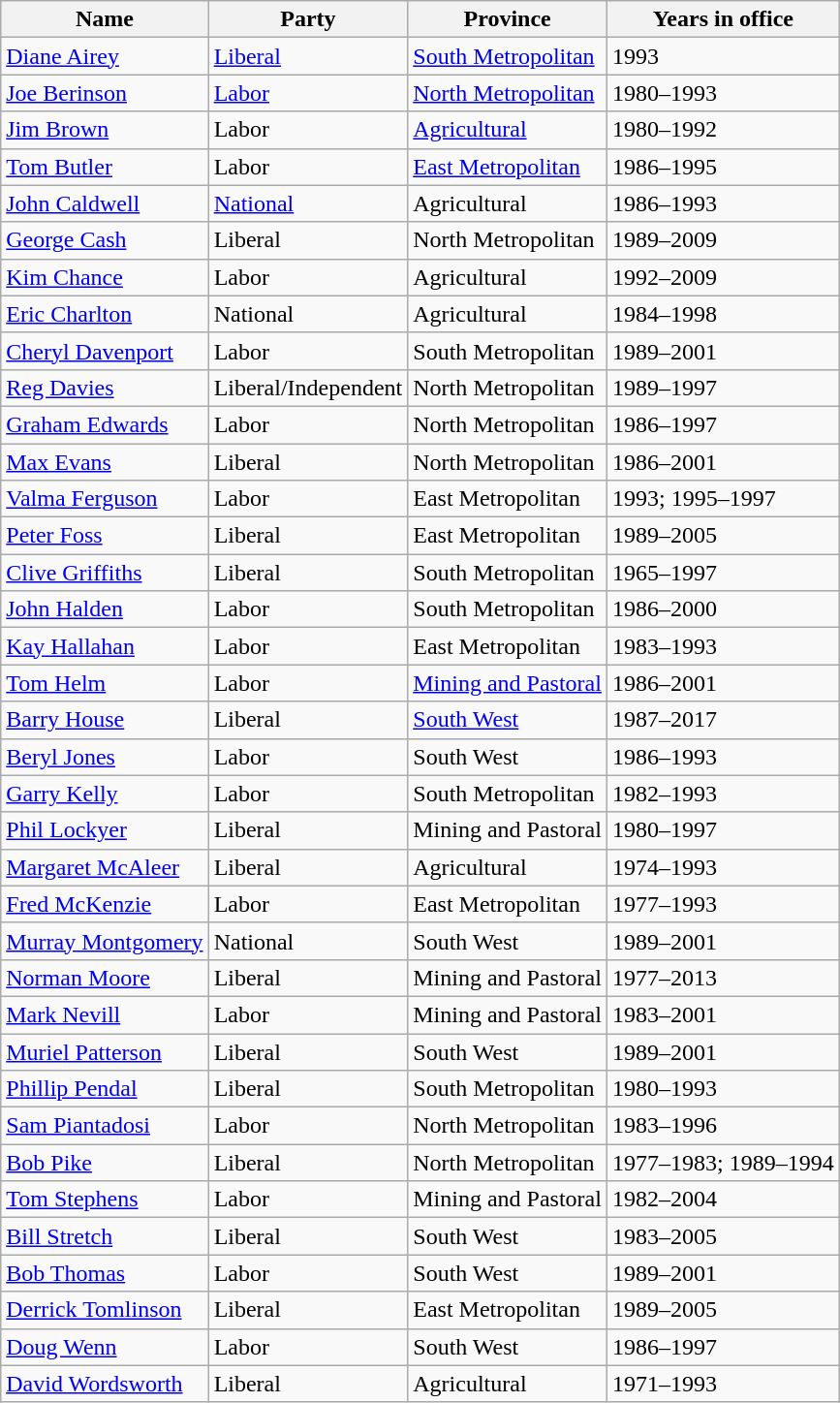<table class="wikitable sortable">
<tr>
<th><strong>Name</strong></th>
<th><strong>Party</strong></th>
<th><strong>Province</strong></th>
<th><strong>Years in office</strong></th>
</tr>
<tr>
<td><a href='#'>Diane Airey</a></td>
<td><a href='#'>Liberal</a></td>
<td><a href='#'>South Metropolitan</a></td>
<td>1993</td>
</tr>
<tr>
<td><a href='#'>Joe Berinson</a></td>
<td><a href='#'>Labor</a></td>
<td><a href='#'>North Metropolitan</a></td>
<td>1980–1993</td>
</tr>
<tr>
<td><a href='#'>Jim Brown</a></td>
<td>Labor</td>
<td><a href='#'>Agricultural</a></td>
<td>1980–1992</td>
</tr>
<tr>
<td><a href='#'>Tom Butler</a></td>
<td>Labor</td>
<td><a href='#'>East Metropolitan</a></td>
<td>1986–1995</td>
</tr>
<tr>
<td><a href='#'>John Caldwell</a></td>
<td><a href='#'>National</a></td>
<td>Agricultural</td>
<td>1986–1993</td>
</tr>
<tr>
<td><a href='#'>George Cash</a></td>
<td>Liberal</td>
<td>North Metropolitan</td>
<td>1989–2009</td>
</tr>
<tr>
<td><a href='#'>Kim Chance</a></td>
<td>Labor</td>
<td>Agricultural</td>
<td>1992–2009</td>
</tr>
<tr>
<td><a href='#'>Eric Charlton</a></td>
<td>National</td>
<td>Agricultural</td>
<td>1984–1998</td>
</tr>
<tr>
<td><a href='#'>Cheryl Davenport</a></td>
<td>Labor</td>
<td>South Metropolitan</td>
<td>1989–2001</td>
</tr>
<tr>
<td><a href='#'>Reg Davies</a></td>
<td>Liberal/Independent</td>
<td>North Metropolitan</td>
<td>1989–1997</td>
</tr>
<tr>
<td><a href='#'>Graham Edwards</a></td>
<td>Labor</td>
<td>North Metropolitan</td>
<td>1986–1997</td>
</tr>
<tr>
<td><a href='#'>Max Evans</a></td>
<td>Liberal</td>
<td>North Metropolitan</td>
<td>1986–2001</td>
</tr>
<tr>
<td><a href='#'>Valma Ferguson</a></td>
<td>Labor</td>
<td>East Metropolitan</td>
<td>1993; 1995–1997</td>
</tr>
<tr>
<td><a href='#'>Peter Foss</a></td>
<td>Liberal</td>
<td>East Metropolitan</td>
<td>1989–2005</td>
</tr>
<tr>
<td><a href='#'>Clive Griffiths</a></td>
<td>Liberal</td>
<td>South Metropolitan</td>
<td>1965–1997</td>
</tr>
<tr>
<td><a href='#'>John Halden</a></td>
<td>Labor</td>
<td>South Metropolitan</td>
<td>1986–2000</td>
</tr>
<tr>
<td><a href='#'>Kay Hallahan</a></td>
<td>Labor</td>
<td>East Metropolitan</td>
<td>1983–1993</td>
</tr>
<tr>
<td><a href='#'>Tom Helm</a></td>
<td>Labor</td>
<td><a href='#'>Mining and Pastoral</a></td>
<td>1986–2001</td>
</tr>
<tr>
<td><a href='#'>Barry House</a></td>
<td>Liberal</td>
<td><a href='#'>South West</a></td>
<td>1987–2017</td>
</tr>
<tr>
<td><a href='#'>Beryl Jones</a></td>
<td>Labor</td>
<td>South West</td>
<td>1986–1993</td>
</tr>
<tr>
<td><a href='#'>Garry Kelly</a></td>
<td>Labor</td>
<td>South Metropolitan</td>
<td>1982–1993</td>
</tr>
<tr>
<td><a href='#'>Phil Lockyer</a></td>
<td>Liberal</td>
<td>Mining and Pastoral</td>
<td>1980–1997</td>
</tr>
<tr>
<td><a href='#'>Margaret McAleer</a></td>
<td>Liberal</td>
<td>Agricultural</td>
<td>1974–1993</td>
</tr>
<tr>
<td><a href='#'>Fred McKenzie</a></td>
<td>Labor</td>
<td>East Metropolitan</td>
<td>1977–1993</td>
</tr>
<tr>
<td><a href='#'>Murray Montgomery</a></td>
<td>National</td>
<td>South West</td>
<td>1989–2001</td>
</tr>
<tr>
<td><a href='#'>Norman Moore</a></td>
<td>Liberal</td>
<td>Mining and Pastoral</td>
<td>1977–2013</td>
</tr>
<tr>
<td><a href='#'>Mark Nevill</a></td>
<td>Labor</td>
<td>Mining and Pastoral</td>
<td>1983–2001</td>
</tr>
<tr>
<td><a href='#'>Muriel Patterson</a></td>
<td>Liberal</td>
<td>South West</td>
<td>1989–2001</td>
</tr>
<tr>
<td><a href='#'>Phillip Pendal</a></td>
<td>Liberal</td>
<td>South Metropolitan</td>
<td>1980–1993</td>
</tr>
<tr>
<td><a href='#'>Sam Piantadosi</a></td>
<td>Labor</td>
<td>North Metropolitan</td>
<td>1983–1996</td>
</tr>
<tr>
<td><a href='#'>Bob Pike</a></td>
<td>Liberal</td>
<td>North Metropolitan</td>
<td>1977–1983; 1989–1994</td>
</tr>
<tr>
<td><a href='#'>Tom Stephens</a></td>
<td>Labor</td>
<td>Mining and Pastoral</td>
<td>1982–2004</td>
</tr>
<tr>
<td><a href='#'>Bill Stretch</a></td>
<td>Liberal</td>
<td>South West</td>
<td>1983–2005</td>
</tr>
<tr>
<td><a href='#'>Bob Thomas</a></td>
<td>Labor</td>
<td>South West</td>
<td>1989–2001</td>
</tr>
<tr>
<td><a href='#'>Derrick Tomlinson</a></td>
<td>Liberal</td>
<td>East Metropolitan</td>
<td>1989–2005</td>
</tr>
<tr>
<td><a href='#'>Doug Wenn</a></td>
<td>Labor</td>
<td>South West</td>
<td>1986–1997</td>
</tr>
<tr>
<td><a href='#'>David Wordsworth</a></td>
<td>Liberal</td>
<td>Agricultural</td>
<td>1971–1993</td>
</tr>
</table>
